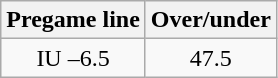<table class="wikitable">
<tr align="center">
<th style=>Pregame line</th>
<th style=>Over/under</th>
</tr>
<tr align="center">
<td>IU –6.5</td>
<td>47.5</td>
</tr>
</table>
